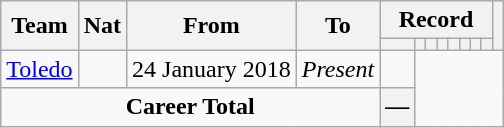<table class="wikitable" style="text-align: center">
<tr>
<th rowspan="2">Team</th>
<th rowspan="2">Nat</th>
<th rowspan="2">From</th>
<th rowspan="2">To</th>
<th colspan="8">Record</th>
<th rowspan=2></th>
</tr>
<tr>
<th></th>
<th></th>
<th></th>
<th></th>
<th></th>
<th></th>
<th></th>
<th></th>
</tr>
<tr>
<td align="left"><a href='#'>Toledo</a></td>
<td></td>
<td align=left>24 January 2018</td>
<td aligb=left><em>Present</em><br></td>
<td></td>
</tr>
<tr>
<td colspan=4><strong>Career Total</strong><br></td>
<th>—</th>
</tr>
</table>
